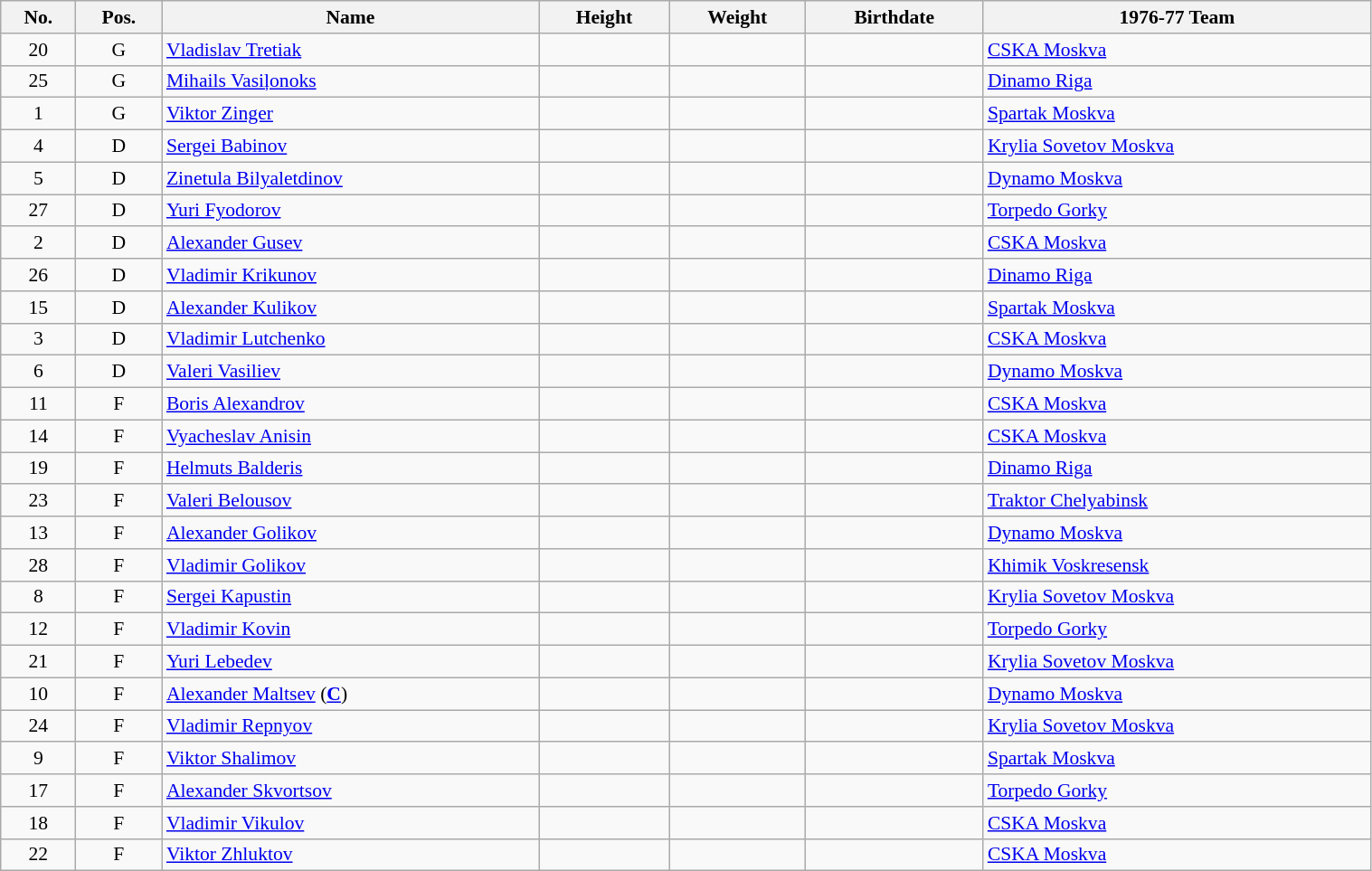<table class="wikitable sortable" width="80%" style="font-size: 90%; text-align: center;">
<tr>
<th>No.</th>
<th>Pos.</th>
<th>Name</th>
<th>Height</th>
<th>Weight</th>
<th>Birthdate</th>
<th>1976-77 Team</th>
</tr>
<tr>
<td>20</td>
<td>G</td>
<td style="text-align:left;"><a href='#'>Vladislav Tretiak</a></td>
<td></td>
<td></td>
<td style="text-align:right;"></td>
<td style="text-align:left;"> <a href='#'>CSKA Moskva</a></td>
</tr>
<tr>
<td>25</td>
<td>G</td>
<td style="text-align:left;"><a href='#'>Mihails Vasiļonoks</a></td>
<td></td>
<td></td>
<td style="text-align:right;"></td>
<td style="text-align:left;"> <a href='#'>Dinamo Riga</a></td>
</tr>
<tr>
<td>1</td>
<td>G</td>
<td style="text-align:left;"><a href='#'>Viktor Zinger</a></td>
<td></td>
<td></td>
<td style="text-align:right;"></td>
<td style="text-align:left;"> <a href='#'>Spartak Moskva</a></td>
</tr>
<tr>
<td>4</td>
<td>D</td>
<td style="text-align:left;"><a href='#'>Sergei Babinov</a></td>
<td></td>
<td></td>
<td style="text-align:right;"></td>
<td style="text-align:left;"> <a href='#'>Krylia Sovetov Moskva</a></td>
</tr>
<tr>
<td>5</td>
<td>D</td>
<td style="text-align:left;"><a href='#'>Zinetula Bilyaletdinov</a></td>
<td></td>
<td></td>
<td style="text-align:right;"></td>
<td style="text-align:left;"> <a href='#'>Dynamo Moskva</a></td>
</tr>
<tr>
<td>27</td>
<td>D</td>
<td style="text-align:left;"><a href='#'>Yuri Fyodorov</a></td>
<td></td>
<td></td>
<td style="text-align:right;"></td>
<td style="text-align:left;"> <a href='#'>Torpedo Gorky</a></td>
</tr>
<tr>
<td>2</td>
<td>D</td>
<td style="text-align:left;"><a href='#'>Alexander Gusev</a></td>
<td></td>
<td></td>
<td style="text-align:right;"></td>
<td style="text-align:left;"> <a href='#'>CSKA Moskva</a></td>
</tr>
<tr>
<td>26</td>
<td>D</td>
<td style="text-align:left;"><a href='#'>Vladimir Krikunov</a></td>
<td></td>
<td></td>
<td style="text-align:right;"></td>
<td style="text-align:left;"> <a href='#'>Dinamo Riga</a></td>
</tr>
<tr>
<td>15</td>
<td>D</td>
<td style="text-align:left;"><a href='#'>Alexander Kulikov</a></td>
<td></td>
<td></td>
<td style="text-align:right;"></td>
<td style="text-align:left;"> <a href='#'>Spartak Moskva</a></td>
</tr>
<tr>
<td>3</td>
<td>D</td>
<td style="text-align:left;"><a href='#'>Vladimir Lutchenko</a></td>
<td></td>
<td></td>
<td style="text-align:right;"></td>
<td style="text-align:left;"> <a href='#'>CSKA Moskva</a></td>
</tr>
<tr>
<td>6</td>
<td>D</td>
<td style="text-align:left;"><a href='#'>Valeri Vasiliev</a></td>
<td></td>
<td></td>
<td style="text-align:right;"></td>
<td style="text-align:left;"> <a href='#'>Dynamo Moskva</a></td>
</tr>
<tr>
<td>11</td>
<td>F</td>
<td style="text-align:left;"><a href='#'>Boris Alexandrov</a></td>
<td></td>
<td></td>
<td style="text-align:right;"></td>
<td style="text-align:left;"> <a href='#'>CSKA Moskva</a></td>
</tr>
<tr>
<td>14</td>
<td>F</td>
<td style="text-align:left;"><a href='#'>Vyacheslav Anisin</a></td>
<td></td>
<td></td>
<td style="text-align:right;"></td>
<td style="text-align:left;"> <a href='#'>CSKA Moskva</a></td>
</tr>
<tr>
<td>19</td>
<td>F</td>
<td style="text-align:left;"><a href='#'>Helmuts Balderis</a></td>
<td></td>
<td></td>
<td style="text-align:right;"></td>
<td style="text-align:left;"> <a href='#'>Dinamo Riga</a></td>
</tr>
<tr>
<td>23</td>
<td>F</td>
<td style="text-align:left;"><a href='#'>Valeri Belousov</a></td>
<td></td>
<td></td>
<td style="text-align:right;"></td>
<td style="text-align:left;"> <a href='#'>Traktor Chelyabinsk</a></td>
</tr>
<tr>
<td>13</td>
<td>F</td>
<td style="text-align:left;"><a href='#'>Alexander Golikov</a></td>
<td></td>
<td></td>
<td style="text-align:right;"></td>
<td style="text-align:left;"> <a href='#'>Dynamo Moskva</a></td>
</tr>
<tr>
<td>28</td>
<td>F</td>
<td style="text-align:left;"><a href='#'>Vladimir Golikov</a></td>
<td></td>
<td></td>
<td style="text-align:right;"></td>
<td style="text-align:left;"> <a href='#'>Khimik Voskresensk</a></td>
</tr>
<tr>
<td>8</td>
<td>F</td>
<td style="text-align:left;"><a href='#'>Sergei Kapustin</a></td>
<td></td>
<td></td>
<td style="text-align:right;"></td>
<td style="text-align:left;"> <a href='#'>Krylia Sovetov Moskva</a></td>
</tr>
<tr>
<td>12</td>
<td>F</td>
<td style="text-align:left;"><a href='#'>Vladimir Kovin</a></td>
<td></td>
<td></td>
<td style="text-align:right;"></td>
<td style="text-align:left;"> <a href='#'>Torpedo Gorky</a></td>
</tr>
<tr>
<td>21</td>
<td>F</td>
<td style="text-align:left;"><a href='#'>Yuri Lebedev</a></td>
<td></td>
<td></td>
<td style="text-align:right;"></td>
<td style="text-align:left;"> <a href='#'>Krylia Sovetov Moskva</a></td>
</tr>
<tr>
<td>10</td>
<td>F</td>
<td style="text-align:left;"><a href='#'>Alexander Maltsev</a> (<strong><a href='#'>C</a></strong>)</td>
<td></td>
<td></td>
<td style="text-align:right;"></td>
<td style="text-align:left;"> <a href='#'>Dynamo Moskva</a></td>
</tr>
<tr>
<td>24</td>
<td>F</td>
<td style="text-align:left;"><a href='#'>Vladimir Repnyov</a></td>
<td></td>
<td></td>
<td style="text-align:right;"></td>
<td style="text-align:left;"> <a href='#'>Krylia Sovetov Moskva</a></td>
</tr>
<tr>
<td>9</td>
<td>F</td>
<td style="text-align:left;"><a href='#'>Viktor Shalimov</a></td>
<td></td>
<td></td>
<td style="text-align:right;"></td>
<td style="text-align:left;"> <a href='#'>Spartak Moskva</a></td>
</tr>
<tr>
<td>17</td>
<td>F</td>
<td style="text-align:left;"><a href='#'>Alexander Skvortsov</a></td>
<td></td>
<td></td>
<td style="text-align:right;"></td>
<td style="text-align:left;"> <a href='#'>Torpedo Gorky</a></td>
</tr>
<tr>
<td>18</td>
<td>F</td>
<td style="text-align:left;"><a href='#'>Vladimir Vikulov</a></td>
<td></td>
<td></td>
<td style="text-align:right;"></td>
<td style="text-align:left;"> <a href='#'>CSKA Moskva</a></td>
</tr>
<tr>
<td>22</td>
<td>F</td>
<td style="text-align:left;"><a href='#'>Viktor Zhluktov</a></td>
<td></td>
<td></td>
<td style="text-align:right;"></td>
<td style="text-align:left;"> <a href='#'>CSKA Moskva</a></td>
</tr>
</table>
